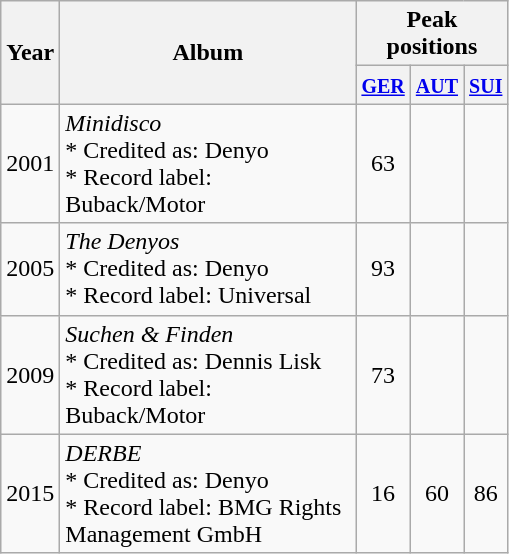<table class="wikitable">
<tr>
<th align="center" rowspan="2" width="10">Year</th>
<th align="center" rowspan="2" width="190">Album</th>
<th align="center" colspan="3" width="30">Peak positions</th>
</tr>
<tr>
<th width="20"><small><a href='#'>GER</a></small><br></th>
<th width="20"><small><a href='#'>AUT</a></small><br></th>
<th width="20"><small><a href='#'>SUI</a></small><br></th>
</tr>
<tr>
<td align="center">2001</td>
<td><em>Minidisco</em><br> * Credited as: Denyo <br>* Record label: Buback/Motor</td>
<td align="center">63</td>
<td align="center"></td>
<td align="center"></td>
</tr>
<tr>
<td align="center">2005</td>
<td><em>The Denyos</em><br> * Credited as: Denyo <br>* Record label: Universal</td>
<td align="center">93</td>
<td align="center"></td>
<td align="center"></td>
</tr>
<tr>
<td align="center">2009</td>
<td><em>Suchen & Finden</em><br> * Credited as: Dennis Lisk <br>* Record label: Buback/Motor</td>
<td align="center">73</td>
<td align="center"></td>
<td align="center"></td>
</tr>
<tr>
<td align="center">2015</td>
<td><em>DERBE</em><br> * Credited as: Denyo <br>* Record label: BMG Rights Management GmbH</td>
<td align="center">16</td>
<td align="center">60</td>
<td align="center">86</td>
</tr>
</table>
